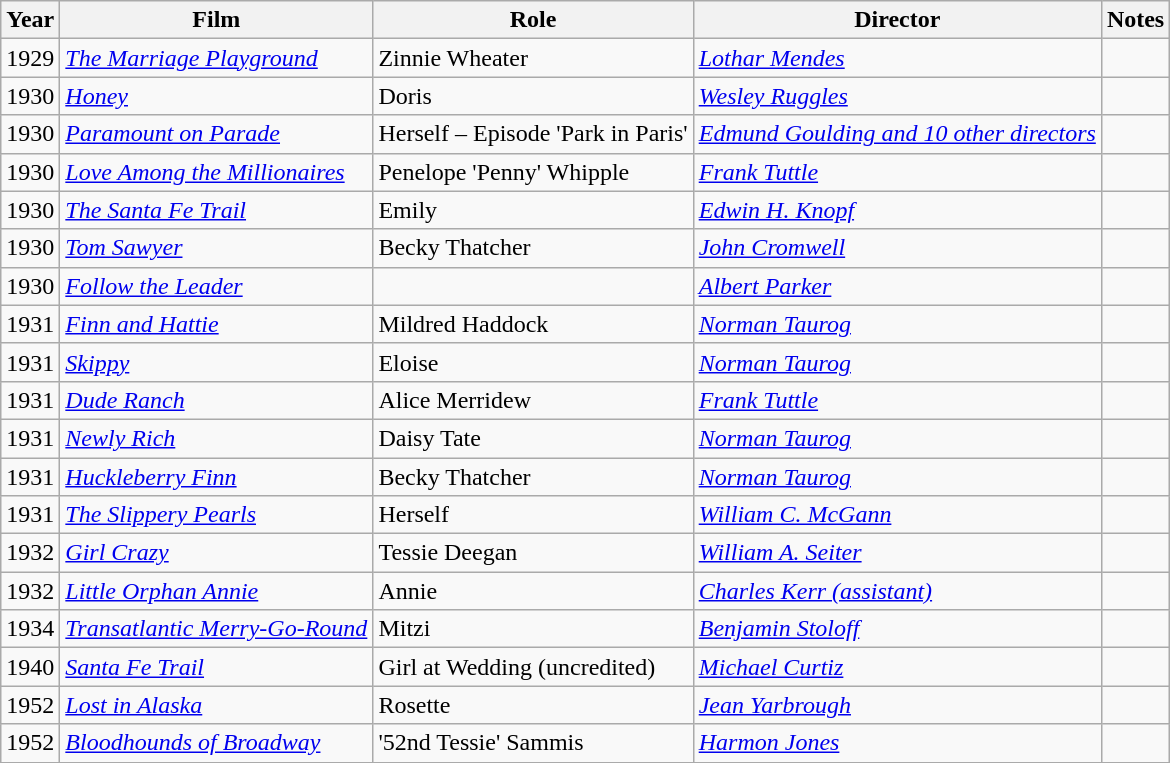<table class="wikitable sortable">
<tr>
<th>Year</th>
<th>Film</th>
<th>Role</th>
<th>Director</th>
<th class="unsortable">Notes</th>
</tr>
<tr>
<td>1929</td>
<td><em><a href='#'>The Marriage Playground</a></em></td>
<td>Zinnie Wheater</td>
<td><em><a href='#'>Lothar Mendes</a></em></td>
<td></td>
</tr>
<tr>
<td>1930</td>
<td><em><a href='#'>Honey</a></em></td>
<td>Doris</td>
<td><em><a href='#'>Wesley Ruggles</a></em></td>
<td></td>
</tr>
<tr>
<td>1930</td>
<td><em><a href='#'>Paramount on Parade</a></em></td>
<td>Herself – Episode 'Park in Paris'</td>
<td><em><a href='#'>Edmund Goulding and 10 other directors</a></em></td>
<td></td>
</tr>
<tr>
<td>1930</td>
<td><em><a href='#'>Love Among the Millionaires</a></em></td>
<td>Penelope 'Penny' Whipple</td>
<td><em><a href='#'>Frank Tuttle</a></em></td>
<td></td>
</tr>
<tr>
<td>1930</td>
<td><em><a href='#'>The Santa Fe Trail</a></em></td>
<td>Emily</td>
<td><em><a href='#'>Edwin H. Knopf</a></em></td>
<td></td>
</tr>
<tr>
<td>1930</td>
<td><em><a href='#'>Tom Sawyer</a></em></td>
<td>Becky Thatcher</td>
<td><em><a href='#'>John Cromwell</a></em></td>
<td></td>
</tr>
<tr>
<td>1930</td>
<td><em><a href='#'>Follow the Leader</a></em></td>
<td></td>
<td><em><a href='#'>Albert Parker</a></em></td>
<td></td>
</tr>
<tr>
<td>1931</td>
<td><em><a href='#'>Finn and Hattie</a></em></td>
<td>Mildred Haddock</td>
<td><em><a href='#'>Norman Taurog</a></em></td>
<td></td>
</tr>
<tr>
<td>1931</td>
<td><em><a href='#'>Skippy</a></em></td>
<td>Eloise</td>
<td><em><a href='#'>Norman Taurog</a></em></td>
<td></td>
</tr>
<tr>
<td>1931</td>
<td><em><a href='#'>Dude Ranch</a></em></td>
<td>Alice Merridew</td>
<td><em><a href='#'>Frank Tuttle</a></em></td>
<td></td>
</tr>
<tr>
<td>1931</td>
<td><em><a href='#'>Newly Rich</a></em></td>
<td>Daisy Tate</td>
<td><em><a href='#'>Norman Taurog</a></em></td>
<td></td>
</tr>
<tr>
<td>1931</td>
<td><em><a href='#'>Huckleberry Finn</a></em></td>
<td>Becky Thatcher</td>
<td><em><a href='#'>Norman Taurog</a></em></td>
<td></td>
</tr>
<tr>
<td>1931</td>
<td><em><a href='#'>The Slippery Pearls</a></em></td>
<td>Herself</td>
<td><em><a href='#'>William C. McGann</a></em></td>
<td></td>
</tr>
<tr>
<td>1932</td>
<td><em><a href='#'>Girl Crazy</a></em></td>
<td>Tessie Deegan</td>
<td><em><a href='#'>William A. Seiter</a></em></td>
<td></td>
</tr>
<tr>
<td>1932</td>
<td><em><a href='#'>Little Orphan Annie</a></em></td>
<td>Annie</td>
<td><em><a href='#'>Charles Kerr (assistant)</a></em></td>
<td></td>
</tr>
<tr>
<td>1934</td>
<td><em><a href='#'>Transatlantic Merry-Go-Round</a></em></td>
<td>Mitzi</td>
<td><em><a href='#'>Benjamin Stoloff</a></em></td>
<td></td>
</tr>
<tr>
<td>1940</td>
<td><em><a href='#'>Santa Fe Trail</a></em></td>
<td>Girl at Wedding (uncredited)</td>
<td><em><a href='#'>Michael Curtiz</a></em></td>
<td></td>
</tr>
<tr>
<td>1952</td>
<td><em><a href='#'>Lost in Alaska</a></em></td>
<td>Rosette</td>
<td><em><a href='#'>Jean Yarbrough</a></em></td>
<td></td>
</tr>
<tr>
<td>1952</td>
<td><em><a href='#'>Bloodhounds of Broadway</a></em></td>
<td>'52nd Tessie' Sammis</td>
<td><em><a href='#'>Harmon Jones</a></em></td>
<td></td>
</tr>
<tr>
</tr>
</table>
